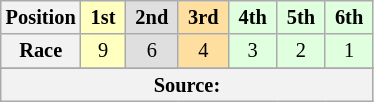<table class="wikitable" style="font-size: 85%; text-align:center">
<tr>
<th>Position</th>
<th style="background-color:#ffffbf"> 1st </th>
<th style="background-color:#dfdfdf"> 2nd </th>
<th style="background-color:#ffdf9f"> 3rd </th>
<th style="background-color:#dfffdf"> 4th </th>
<th style="background-color:#dfffdf"> 5th </th>
<th style="background-color:#dfffdf"> 6th </th>
</tr>
<tr>
<th>Race</th>
<td style="background-color:#ffffbf">9</td>
<td style="background-color:#dfdfdf">6</td>
<td style="background-color:#ffdf9f">4</td>
<td style="background-color:#dfffdf">3</td>
<td style="background-color:#dfffdf">2</td>
<td style="background-color:#dfffdf">1</td>
</tr>
<tr>
</tr>
<tr class="sortbottom">
<th colspan="7">Source:</th>
</tr>
</table>
